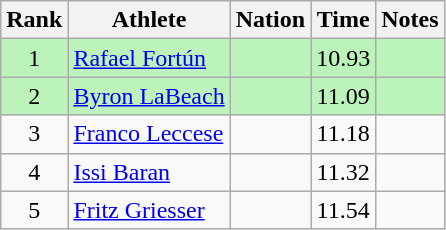<table class="wikitable sortable" style="text-align:center">
<tr>
<th>Rank</th>
<th>Athlete</th>
<th>Nation</th>
<th>Time</th>
<th>Notes</th>
</tr>
<tr bgcolor=bbf3bb>
<td>1</td>
<td align=left><a href='#'>Rafael Fortún</a></td>
<td align=left></td>
<td>10.93</td>
<td></td>
</tr>
<tr bgcolor=bbf3bb>
<td>2</td>
<td align=left><a href='#'>Byron LaBeach</a></td>
<td align=left></td>
<td>11.09</td>
<td></td>
</tr>
<tr>
<td>3</td>
<td align=left><a href='#'>Franco Leccese</a></td>
<td align=left></td>
<td>11.18</td>
<td></td>
</tr>
<tr>
<td>4</td>
<td align=left><a href='#'>Issi Baran</a></td>
<td align=left></td>
<td>11.32</td>
<td></td>
</tr>
<tr>
<td>5</td>
<td align=left><a href='#'>Fritz Griesser</a></td>
<td align=left></td>
<td>11.54</td>
<td></td>
</tr>
</table>
